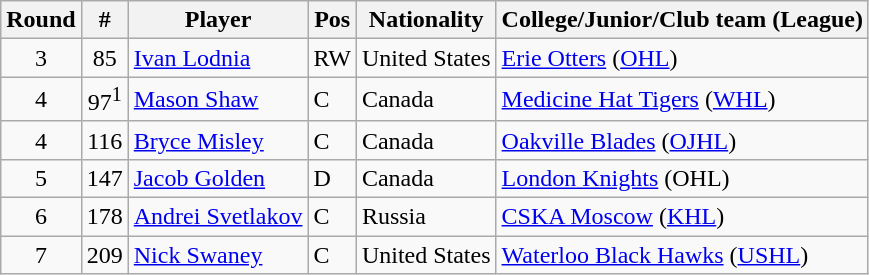<table class="wikitable">
<tr>
<th>Round</th>
<th>#</th>
<th>Player</th>
<th>Pos</th>
<th>Nationality</th>
<th>College/Junior/Club team (League)</th>
</tr>
<tr>
<td style="text-align:center">3</td>
<td style="text-align:center">85</td>
<td><a href='#'>Ivan Lodnia</a></td>
<td>RW</td>
<td> United States</td>
<td><a href='#'>Erie Otters</a> (<a href='#'>OHL</a>)</td>
</tr>
<tr>
<td style="text-align:center">4</td>
<td style="text-align:center">97<sup>1</sup></td>
<td><a href='#'>Mason Shaw</a></td>
<td>C</td>
<td> Canada</td>
<td><a href='#'>Medicine Hat Tigers</a> (<a href='#'>WHL</a>)</td>
</tr>
<tr>
<td style="text-align:center">4</td>
<td style="text-align:center">116</td>
<td><a href='#'>Bryce Misley</a></td>
<td>C</td>
<td> Canada</td>
<td><a href='#'>Oakville Blades</a> (<a href='#'>OJHL</a>)</td>
</tr>
<tr>
<td style="text-align:center">5</td>
<td style="text-align:center">147</td>
<td><a href='#'>Jacob Golden</a></td>
<td>D</td>
<td> Canada</td>
<td><a href='#'>London Knights</a> (OHL)</td>
</tr>
<tr>
<td style="text-align:center">6</td>
<td style="text-align:center">178</td>
<td><a href='#'>Andrei Svetlakov</a></td>
<td>C</td>
<td> Russia</td>
<td><a href='#'>CSKA Moscow</a> (<a href='#'>KHL</a>)</td>
</tr>
<tr>
<td style="text-align:center">7</td>
<td style="text-align:center">209</td>
<td><a href='#'>Nick Swaney</a></td>
<td>C</td>
<td> United States</td>
<td><a href='#'>Waterloo Black Hawks</a> (<a href='#'>USHL</a>)</td>
</tr>
</table>
